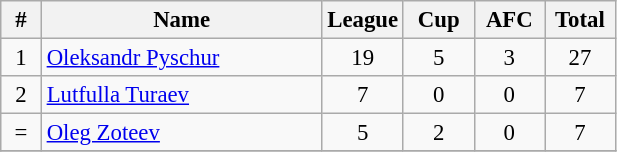<table class="wikitable sortable"  style="text-align:center; font-size:95%; ">
<tr>
<th width=20px>#</th>
<th width=180px>Name</th>
<th width=40px>League</th>
<th width=40px>Cup</th>
<th width=40px>AFC</th>
<th width=40px>Total</th>
</tr>
<tr>
<td>1</td>
<td align=left> <a href='#'>Oleksandr Pyschur</a></td>
<td>19</td>
<td>5</td>
<td>3</td>
<td>27</td>
</tr>
<tr>
<td>2</td>
<td align=left> <a href='#'>Lutfulla Turaev</a></td>
<td>7</td>
<td>0</td>
<td>0</td>
<td>7</td>
</tr>
<tr>
<td>=</td>
<td align=left> <a href='#'>Oleg Zoteev</a></td>
<td>5</td>
<td>2</td>
<td>0</td>
<td>7</td>
</tr>
<tr>
</tr>
</table>
